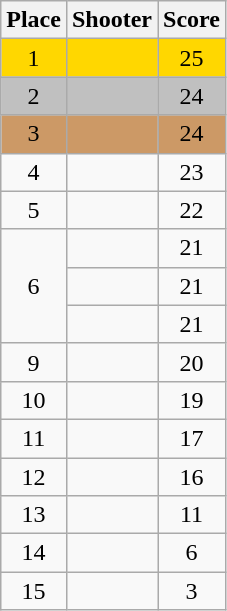<table class=wikitable>
<tr>
<th>Place</th>
<th>Shooter</th>
<th>Score</th>
</tr>
<tr bgcolor=gold>
<td align=center>1</td>
<td></td>
<td align=center>25</td>
</tr>
<tr bgcolor=silver>
<td align=center>2</td>
<td></td>
<td align=center>24</td>
</tr>
<tr bgcolor=cc9966>
<td align=center>3</td>
<td></td>
<td align=center>24</td>
</tr>
<tr>
<td align=center>4</td>
<td></td>
<td align=center>23</td>
</tr>
<tr>
<td align=center>5</td>
<td></td>
<td align=center>22</td>
</tr>
<tr>
<td align=center rowspan=3>6</td>
<td></td>
<td align=center>21</td>
</tr>
<tr>
<td></td>
<td align=center>21</td>
</tr>
<tr>
<td></td>
<td align=center>21</td>
</tr>
<tr>
<td align=center>9</td>
<td></td>
<td align=center>20</td>
</tr>
<tr>
<td align=center>10</td>
<td></td>
<td align=center>19</td>
</tr>
<tr>
<td align=center>11</td>
<td></td>
<td align=center>17</td>
</tr>
<tr>
<td align=center>12</td>
<td></td>
<td align=center>16</td>
</tr>
<tr>
<td align=center>13</td>
<td></td>
<td align=center>11</td>
</tr>
<tr>
<td align=center>14</td>
<td></td>
<td align=center>6</td>
</tr>
<tr>
<td align=center>15</td>
<td></td>
<td align=center>3</td>
</tr>
</table>
